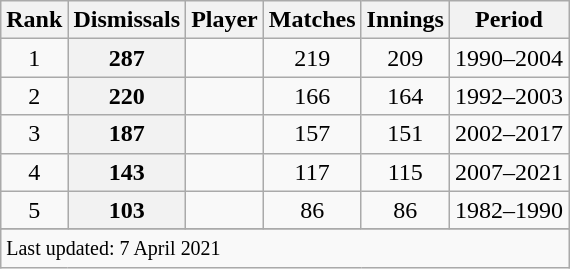<table class="wikitable plainrowheaders sortable">
<tr>
<th scope=col>Rank</th>
<th scope=col>Dismissals</th>
<th scope=col>Player</th>
<th scope=col>Matches</th>
<th scope=col>Innings</th>
<th scope=col>Period</th>
</tr>
<tr>
<td align=center>1</td>
<th scope=row style=text-align:center;>287</th>
<td></td>
<td align=center>219</td>
<td align=center>209</td>
<td>1990–2004</td>
</tr>
<tr>
<td align=center>2</td>
<th scope=row style=text-align:center;>220</th>
<td></td>
<td align=center>166</td>
<td align=center>164</td>
<td>1992–2003</td>
</tr>
<tr>
<td align=center>3</td>
<th scope=row style=text-align:center;>187</th>
<td></td>
<td align=center>157</td>
<td align=center>151</td>
<td>2002–2017</td>
</tr>
<tr>
<td align=center>4</td>
<th scope=row style=text-align:center;>143</th>
<td></td>
<td align=center>117</td>
<td align=center>115</td>
<td>2007–2021</td>
</tr>
<tr>
<td align=center>5</td>
<th scope=row style=text-align:center;>103</th>
<td></td>
<td align=center>86</td>
<td align=center>86</td>
<td>1982–1990</td>
</tr>
<tr>
</tr>
<tr class=sortbottom>
<td colspan=6><small>Last updated: 7 April 2021</small></td>
</tr>
</table>
